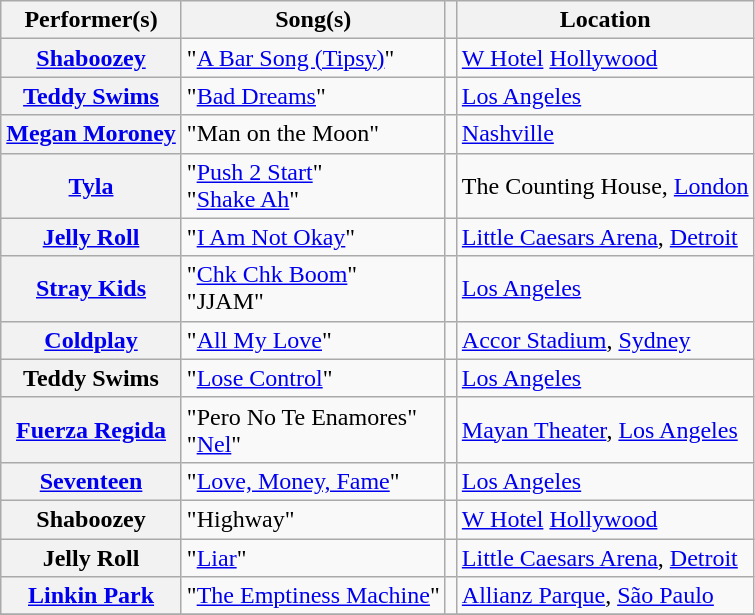<table class="wikitable plainrowheaders">
<tr>
<th scope="col">Performer(s)</th>
<th scope="col">Song(s)</th>
<th scope="col"></th>
<th scope="col">Location</th>
</tr>
<tr>
<th scope="row"><a href='#'>Shaboozey</a></th>
<td>"<a href='#'>A Bar Song (Tipsy)</a>"</td>
<td align="center"></td>
<td><a href='#'>W Hotel</a> <a href='#'>Hollywood</a></td>
</tr>
<tr>
<th scope="row"><a href='#'>Teddy Swims</a></th>
<td>"<a href='#'>Bad Dreams</a>"</td>
<td align="center"></td>
<td><a href='#'>Los Angeles</a></td>
</tr>
<tr>
<th scope="row"><a href='#'>Megan Moroney</a></th>
<td>"Man on the Moon"</td>
<td align="center"></td>
<td><a href='#'>Nashville</a></td>
</tr>
<tr>
<th scope="row"><a href='#'>Tyla</a></th>
<td>"<a href='#'>Push 2 Start</a>" <br> "<a href='#'>Shake Ah</a>" </td>
<td align="center"></td>
<td>The Counting House, <a href='#'>London</a></td>
</tr>
<tr>
<th scope="row"><a href='#'>Jelly Roll</a></th>
<td>"<a href='#'>I Am Not Okay</a>"</td>
<td align="center"></td>
<td><a href='#'>Little Caesars Arena</a>, <a href='#'>Detroit</a></td>
</tr>
<tr>
<th scope="row"><a href='#'>Stray Kids</a></th>
<td>"<a href='#'>Chk Chk Boom</a>" <br> "JJAM"</td>
<td align="center"></td>
<td><a href='#'>Los Angeles</a></td>
</tr>
<tr>
<th scope="row"><a href='#'>Coldplay</a></th>
<td>"<a href='#'>All My Love</a>"</td>
<td align="center"></td>
<td><a href='#'>Accor Stadium</a>, <a href='#'>Sydney</a></td>
</tr>
<tr>
<th scope="row">Teddy Swims</th>
<td>"<a href='#'>Lose Control</a>"</td>
<td align="center"></td>
<td><a href='#'>Los Angeles</a></td>
</tr>
<tr>
<th scope="row"><a href='#'>Fuerza Regida</a></th>
<td>"Pero No Te Enamores" <br> "<a href='#'>Nel</a>"</td>
<td align="center"></td>
<td><a href='#'>Mayan Theater</a>, <a href='#'>Los Angeles</a></td>
</tr>
<tr>
<th scope="row"><a href='#'>Seventeen</a></th>
<td>"<a href='#'>Love, Money, Fame</a>"</td>
<td align="center"></td>
<td><a href='#'>Los Angeles</a></td>
</tr>
<tr>
<th scope="row">Shaboozey</th>
<td>"Highway"</td>
<td align="center"></td>
<td><a href='#'>W Hotel</a> <a href='#'>Hollywood</a></td>
</tr>
<tr>
<th scope="row">Jelly Roll</th>
<td>"<a href='#'>Liar</a>"</td>
<td align="center"></td>
<td><a href='#'>Little Caesars Arena</a>, <a href='#'>Detroit</a></td>
</tr>
<tr>
<th scope="row"><a href='#'>Linkin Park</a></th>
<td>"<a href='#'>The Emptiness Machine</a>"</td>
<td align="center"></td>
<td><a href='#'>Allianz Parque</a>, <a href='#'>São Paulo</a></td>
</tr>
<tr>
</tr>
</table>
